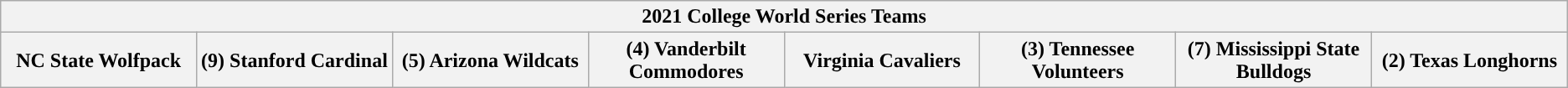<table class="wikitable">
<tr>
<th colspan=8>2021 College World Series Teams</th>
</tr>
<tr>
<th style="width: 10%; ">NC State Wolfpack</th>
<th style="width: 10%; ">(9) Stanford Cardinal</th>
<th style="width: 10%; ">(5) Arizona Wildcats</th>
<th style="width: 10%; ">(4) Vanderbilt Commodores</th>
<th style="width: 10%; ">Virginia Cavaliers</th>
<th style="width: 10%; ">(3) Tennessee Volunteers</th>
<th style="width: 10%; ">(7) Mississippi State Bulldogs</th>
<th style="width: 10%; ">(2) Texas Longhorns</th>
</tr>
</table>
